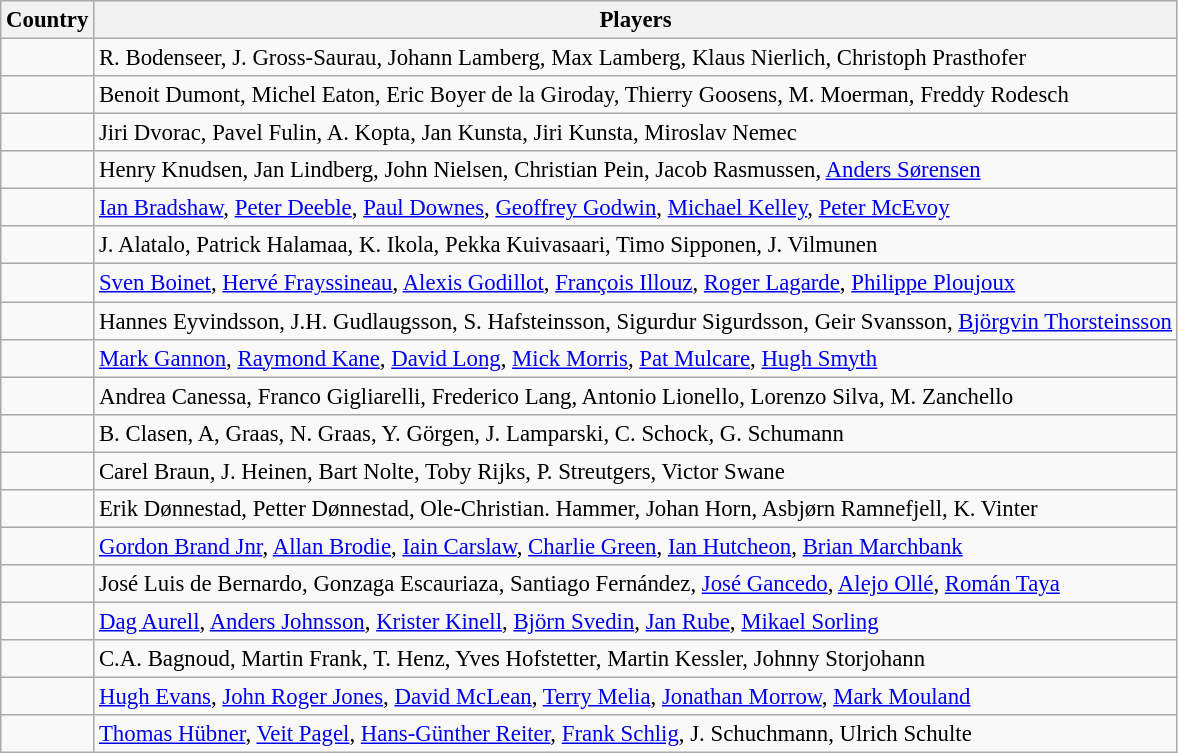<table class="wikitable" style="font-size:95%;">
<tr>
<th>Country</th>
<th>Players</th>
</tr>
<tr>
<td></td>
<td>R. Bodenseer, J. Gross-Saurau, Johann Lamberg, Max Lamberg, Klaus Nierlich, Christoph Prasthofer</td>
</tr>
<tr>
<td></td>
<td>Benoit Dumont, Michel Eaton, Eric Boyer de la Giroday, Thierry Goosens, M. Moerman, Freddy Rodesch</td>
</tr>
<tr>
<td></td>
<td>Jiri Dvorac, Pavel Fulin, A. Kopta, Jan Kunsta, Jiri Kunsta, Miroslav Nemec</td>
</tr>
<tr>
<td></td>
<td>Henry Knudsen, Jan Lindberg, John Nielsen, Christian Pein, Jacob Rasmussen, <a href='#'>Anders Sørensen</a></td>
</tr>
<tr>
<td></td>
<td><a href='#'>Ian Bradshaw</a>, <a href='#'>Peter Deeble</a>, <a href='#'>Paul Downes</a>, <a href='#'>Geoffrey Godwin</a>, <a href='#'>Michael Kelley</a>, <a href='#'>Peter McEvoy</a></td>
</tr>
<tr>
<td></td>
<td>J. Alatalo, Patrick Halamaa, K. Ikola, Pekka Kuivasaari, Timo Sipponen, J. Vilmunen</td>
</tr>
<tr>
<td></td>
<td><a href='#'>Sven Boinet</a>, <a href='#'>Hervé Frayssineau</a>, <a href='#'>Alexis Godillot</a>, <a href='#'>François Illouz</a>, <a href='#'>Roger Lagarde</a>, <a href='#'>Philippe Ploujoux</a></td>
</tr>
<tr>
<td></td>
<td>Hannes Eyvindsson, J.H. Gudlaugsson, S. Hafsteinsson, Sigurdur Sigurdsson, Geir Svansson, <a href='#'>Björgvin Thorsteinsson</a></td>
</tr>
<tr>
<td></td>
<td><a href='#'>Mark Gannon</a>, <a href='#'>Raymond Kane</a>, <a href='#'>David Long</a>, <a href='#'>Mick Morris</a>, <a href='#'>Pat Mulcare</a>, <a href='#'>Hugh Smyth</a></td>
</tr>
<tr>
<td></td>
<td>Andrea Canessa, Franco Gigliarelli, Frederico Lang,  Antonio Lionello, Lorenzo Silva, M. Zanchello</td>
</tr>
<tr>
<td></td>
<td>B. Clasen, A, Graas, N. Graas, Y. Görgen, J. Lamparski, C. Schock, G. Schumann</td>
</tr>
<tr>
<td></td>
<td>Carel Braun, J. Heinen, Bart Nolte, Toby Rijks, P. Streutgers, Victor Swane</td>
</tr>
<tr>
<td></td>
<td>Erik Dønnestad, Petter Dønnestad, Ole-Christian. Hammer, Johan Horn, Asbjørn Ramnefjell, K. Vinter</td>
</tr>
<tr>
<td></td>
<td><a href='#'>Gordon Brand Jnr</a>, <a href='#'>Allan Brodie</a>, <a href='#'>Iain Carslaw</a>, <a href='#'>Charlie Green</a>, <a href='#'>Ian Hutcheon</a>, <a href='#'>Brian Marchbank</a></td>
</tr>
<tr>
<td></td>
<td>José Luis de Bernardo, Gonzaga Escauriaza, Santiago Fernández, <a href='#'>José Gancedo</a>, <a href='#'>Alejo Ollé</a>, <a href='#'>Román Taya</a></td>
</tr>
<tr>
<td></td>
<td><a href='#'>Dag Aurell</a>, <a href='#'>Anders Johnsson</a>, <a href='#'>Krister Kinell</a>, <a href='#'>Björn Svedin</a>, <a href='#'>Jan Rube</a>, <a href='#'>Mikael Sorling</a></td>
</tr>
<tr>
<td></td>
<td>C.A. Bagnoud, Martin Frank, T. Henz, Yves Hofstetter, Martin Kessler, Johnny Storjohann</td>
</tr>
<tr>
<td></td>
<td><a href='#'>Hugh Evans</a>, <a href='#'>John Roger Jones</a>, <a href='#'>David McLean</a>, <a href='#'>Terry Melia</a>, <a href='#'>Jonathan Morrow</a>, <a href='#'>Mark Mouland</a></td>
</tr>
<tr>
<td></td>
<td><a href='#'>Thomas Hübner</a>, <a href='#'>Veit Pagel</a>, <a href='#'>Hans-Günther Reiter</a>, <a href='#'>Frank Schlig</a>, J. Schuchmann, Ulrich Schulte</td>
</tr>
</table>
